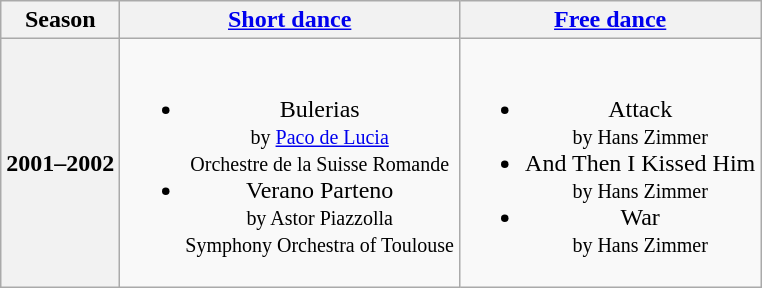<table class=wikitable style=text-align:center>
<tr>
<th>Season</th>
<th><a href='#'>Short dance</a></th>
<th><a href='#'>Free dance</a></th>
</tr>
<tr>
<th>2001–2002 <br> </th>
<td><br><ul><li>Bulerias <br><small> by <a href='#'>Paco de Lucia</a> <br> Orchestre de la Suisse Romande </small></li><li>Verano Parteno <br><small> by Astor Piazzolla <br> Symphony Orchestra of Toulouse </small></li></ul></td>
<td><br><ul><li>Attack <br><small> by Hans Zimmer </small></li><li>And Then I Kissed Him <br><small> by Hans Zimmer </small></li><li>War <br><small> by Hans Zimmer </small></li></ul></td>
</tr>
</table>
